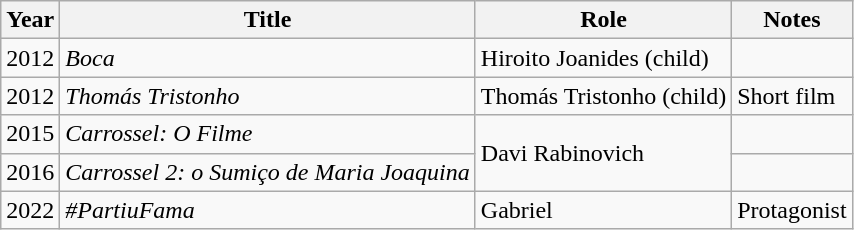<table class="wikitable sortable">
<tr>
<th>Year</th>
<th>Title</th>
<th>Role</th>
<th>Notes</th>
</tr>
<tr>
<td>2012</td>
<td><em>Boca</em></td>
<td>Hiroito Joanides (child)</td>
<td></td>
</tr>
<tr>
<td>2012</td>
<td><em>Thomás Tristonho</em></td>
<td>Thomás Tristonho (child)</td>
<td>Short film</td>
</tr>
<tr>
<td>2015</td>
<td><em>Carrossel: O Filme</em></td>
<td rowspan="2">Davi Rabinovich</td>
<td></td>
</tr>
<tr>
<td>2016</td>
<td><em>Carrossel 2: o Sumiço de Maria Joaquina</em></td>
<td></td>
</tr>
<tr>
<td>2022</td>
<td><em>#PartiuFama</em></td>
<td>Gabriel</td>
<td>Protagonist</td>
</tr>
</table>
